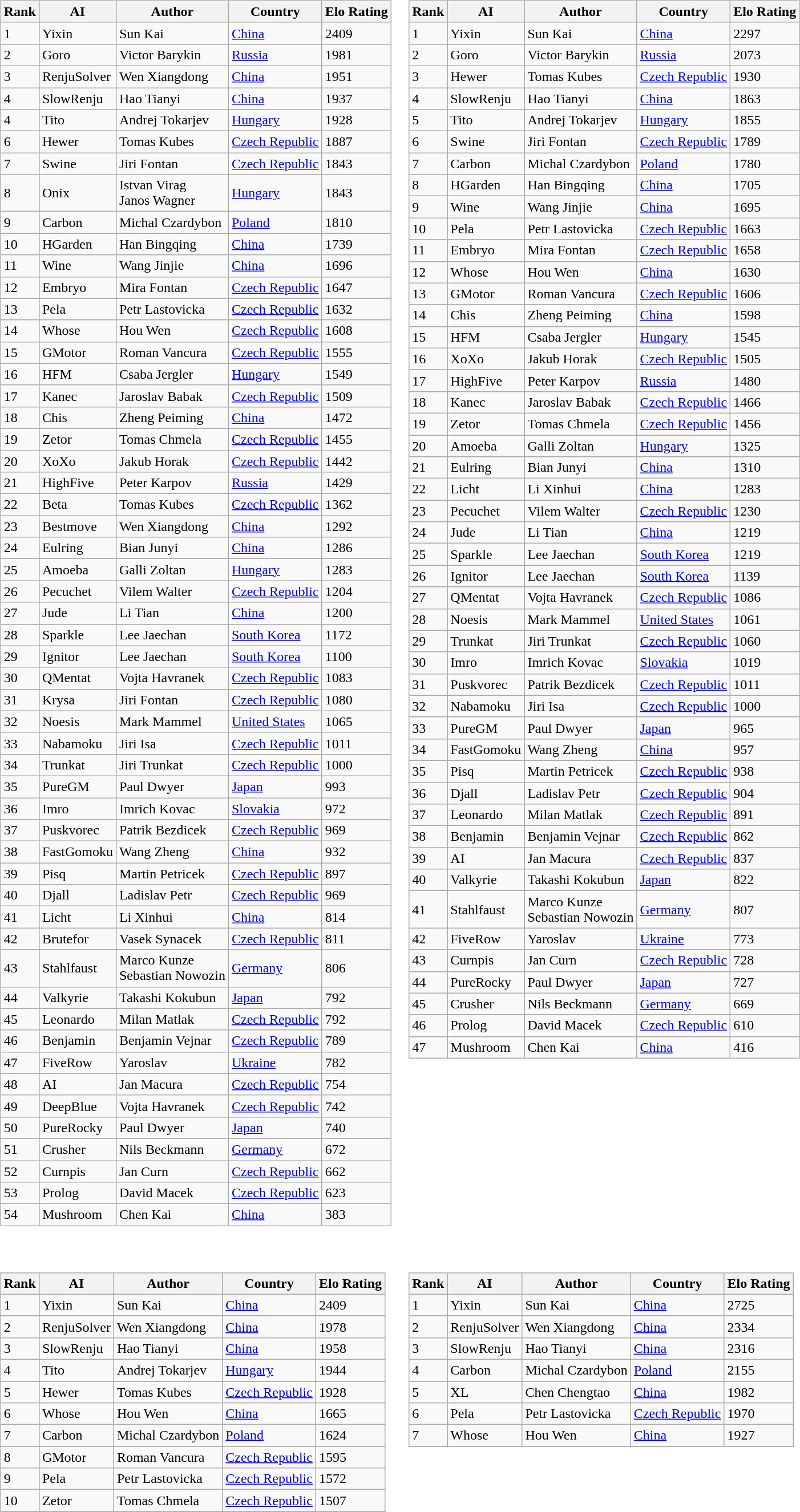<table>
<tr style="vertical-align: top;">
<td><br><table class="wikitable">
<tr>
<th>Rank</th>
<th>AI</th>
<th>Author</th>
<th>Country</th>
<th>Elo Rating</th>
</tr>
<tr>
<td>1</td>
<td>Yixin</td>
<td>Sun Kai</td>
<td><a href='#'>China</a></td>
<td>2409</td>
</tr>
<tr>
<td>2</td>
<td>Goro</td>
<td>Victor Barykin</td>
<td><a href='#'>Russia</a></td>
<td>1981</td>
</tr>
<tr>
<td>3</td>
<td>RenjuSolver</td>
<td>Wen Xiangdong</td>
<td><a href='#'>China</a></td>
<td>1951</td>
</tr>
<tr>
<td>4</td>
<td>SlowRenju</td>
<td>Hao Tianyi</td>
<td><a href='#'>China</a></td>
<td>1937</td>
</tr>
<tr>
<td>4</td>
<td>Tito</td>
<td>Andrej Tokarjev</td>
<td><a href='#'>Hungary</a></td>
<td>1928</td>
</tr>
<tr>
<td>6</td>
<td>Hewer</td>
<td>Tomas Kubes</td>
<td><a href='#'>Czech Republic</a></td>
<td>1887</td>
</tr>
<tr>
<td>7</td>
<td>Swine</td>
<td>Jiri Fontan</td>
<td><a href='#'>Czech Republic</a></td>
<td>1843</td>
</tr>
<tr>
<td>8</td>
<td>Onix</td>
<td>Istvan Virag<br>Janos Wagner</td>
<td><a href='#'>Hungary</a></td>
<td>1843</td>
</tr>
<tr>
<td>9</td>
<td>Carbon</td>
<td>Michal Czardybon</td>
<td><a href='#'>Poland</a></td>
<td>1810</td>
</tr>
<tr>
<td>10</td>
<td>HGarden</td>
<td>Han Bingqing</td>
<td><a href='#'>China</a></td>
<td>1739</td>
</tr>
<tr>
<td>11</td>
<td>Wine</td>
<td>Wang Jinjie</td>
<td><a href='#'>China</a></td>
<td>1696</td>
</tr>
<tr>
<td>12</td>
<td>Embryo</td>
<td>Mira Fontan</td>
<td><a href='#'>Czech Republic</a></td>
<td>1647</td>
</tr>
<tr>
<td>13</td>
<td>Pela</td>
<td>Petr Lastovicka</td>
<td><a href='#'>Czech Republic</a></td>
<td>1632</td>
</tr>
<tr>
<td>14</td>
<td>Whose</td>
<td>Hou Wen</td>
<td><a href='#'>Czech Republic</a></td>
<td>1608</td>
</tr>
<tr>
<td>15</td>
<td>GMotor</td>
<td>Roman Vancura</td>
<td><a href='#'>Czech Republic</a></td>
<td>1555</td>
</tr>
<tr>
<td>16</td>
<td>HFM</td>
<td>Csaba Jergler</td>
<td><a href='#'>Hungary</a></td>
<td>1549</td>
</tr>
<tr>
<td>17</td>
<td>Kanec</td>
<td>Jaroslav Babak</td>
<td><a href='#'>Czech Republic</a></td>
<td>1509</td>
</tr>
<tr>
<td>18</td>
<td>Chis</td>
<td>Zheng Peiming</td>
<td><a href='#'>China</a></td>
<td>1472</td>
</tr>
<tr>
<td>19</td>
<td>Zetor</td>
<td>Tomas Chmela</td>
<td><a href='#'>Czech Republic</a></td>
<td>1455</td>
</tr>
<tr>
<td>20</td>
<td>XoXo</td>
<td>Jakub Horak</td>
<td><a href='#'>Czech Republic</a></td>
<td>1442</td>
</tr>
<tr>
<td>21</td>
<td>HighFive</td>
<td>Peter Karpov</td>
<td><a href='#'>Russia</a></td>
<td>1429</td>
</tr>
<tr>
<td>22</td>
<td>Beta</td>
<td>Tomas Kubes</td>
<td><a href='#'>Czech Republic</a></td>
<td>1362</td>
</tr>
<tr>
<td>23</td>
<td>Bestmove</td>
<td>Wen Xiangdong</td>
<td><a href='#'>China</a></td>
<td>1292</td>
</tr>
<tr>
<td>24</td>
<td>Eulring</td>
<td>Bian Junyi</td>
<td><a href='#'>China</a></td>
<td>1286</td>
</tr>
<tr>
<td>25</td>
<td>Amoeba</td>
<td>Galli Zoltan</td>
<td><a href='#'>Hungary</a></td>
<td>1283</td>
</tr>
<tr>
<td>26</td>
<td>Pecuchet</td>
<td>Vilem Walter</td>
<td><a href='#'>Czech Republic</a></td>
<td>1204</td>
</tr>
<tr>
<td>27</td>
<td>Jude</td>
<td>Li Tian</td>
<td><a href='#'>China</a></td>
<td>1200</td>
</tr>
<tr>
<td>28</td>
<td>Sparkle</td>
<td>Lee Jaechan</td>
<td><a href='#'>South Korea</a></td>
<td>1172</td>
</tr>
<tr>
<td>29</td>
<td>Ignitor</td>
<td>Lee Jaechan</td>
<td><a href='#'>South Korea</a></td>
<td>1100</td>
</tr>
<tr>
<td>30</td>
<td>QMentat</td>
<td>Vojta Havranek</td>
<td><a href='#'>Czech Republic</a></td>
<td>1083</td>
</tr>
<tr>
<td>31</td>
<td>Krysa</td>
<td>Jiri Fontan</td>
<td><a href='#'>Czech Republic</a></td>
<td>1080</td>
</tr>
<tr>
<td>32</td>
<td>Noesis</td>
<td>Mark Mammel</td>
<td><a href='#'>United States</a></td>
<td>1065</td>
</tr>
<tr>
<td>33</td>
<td>Nabamoku</td>
<td>Jiri Isa</td>
<td><a href='#'>Czech Republic</a></td>
<td>1011</td>
</tr>
<tr>
<td>34</td>
<td>Trunkat</td>
<td>Jiri Trunkat</td>
<td><a href='#'>Czech Republic</a></td>
<td>1000</td>
</tr>
<tr>
<td>35</td>
<td>PureGM</td>
<td>Paul Dwyer</td>
<td><a href='#'>Japan</a></td>
<td>993</td>
</tr>
<tr>
<td>36</td>
<td>Imro</td>
<td>Imrich Kovac</td>
<td><a href='#'>Slovakia</a></td>
<td>972</td>
</tr>
<tr>
<td>37</td>
<td>Puskvorec</td>
<td>Patrik Bezdicek</td>
<td><a href='#'>Czech Republic</a></td>
<td>969</td>
</tr>
<tr>
<td>38</td>
<td>FastGomoku</td>
<td>Wang Zheng</td>
<td><a href='#'>China</a></td>
<td>932</td>
</tr>
<tr>
<td>39</td>
<td>Pisq</td>
<td>Martin Petricek</td>
<td><a href='#'>Czech Republic</a></td>
<td>897</td>
</tr>
<tr>
<td>40</td>
<td>Djall</td>
<td>Ladislav Petr</td>
<td><a href='#'>Czech Republic</a></td>
<td>969</td>
</tr>
<tr>
<td>41</td>
<td>Licht</td>
<td>Li Xinhui</td>
<td><a href='#'>China</a></td>
<td>814</td>
</tr>
<tr>
<td>42</td>
<td>Brutefor</td>
<td>Vasek Synacek</td>
<td><a href='#'>Czech Republic</a></td>
<td>811</td>
</tr>
<tr>
<td>43</td>
<td>Stahlfaust</td>
<td>Marco Kunze<br>Sebastian Nowozin</td>
<td><a href='#'>Germany</a></td>
<td>806</td>
</tr>
<tr>
<td>44</td>
<td>Valkyrie</td>
<td>Takashi Kokubun</td>
<td><a href='#'>Japan</a></td>
<td>792</td>
</tr>
<tr>
<td>45</td>
<td>Leonardo</td>
<td>Milan Matlak</td>
<td><a href='#'>Czech Republic</a></td>
<td>792</td>
</tr>
<tr>
<td>46</td>
<td>Benjamin</td>
<td>Benjamin Vejnar</td>
<td><a href='#'>Czech Republic</a></td>
<td>789</td>
</tr>
<tr>
<td>47</td>
<td>FiveRow</td>
<td>Yaroslav</td>
<td><a href='#'>Ukraine</a></td>
<td>782</td>
</tr>
<tr>
<td>48</td>
<td>AI</td>
<td>Jan Macura</td>
<td><a href='#'>Czech Republic</a></td>
<td>754</td>
</tr>
<tr>
<td>49</td>
<td>DeepBlue</td>
<td>Vojta Havranek</td>
<td><a href='#'>Czech Republic</a></td>
<td>742</td>
</tr>
<tr>
<td>50</td>
<td>PureRocky</td>
<td>Paul Dwyer</td>
<td><a href='#'>Japan</a></td>
<td>740</td>
</tr>
<tr>
<td>51</td>
<td>Crusher</td>
<td>Nils Beckmann</td>
<td><a href='#'>Germany</a></td>
<td>672</td>
</tr>
<tr>
<td>52</td>
<td>Curnpis</td>
<td>Jan Curn</td>
<td><a href='#'>Czech Republic</a></td>
<td>662</td>
</tr>
<tr>
<td>53</td>
<td>Prolog</td>
<td>David Macek</td>
<td><a href='#'>Czech Republic</a></td>
<td>623</td>
</tr>
<tr>
<td>54</td>
<td>Mushroom</td>
<td>Chen Kai</td>
<td><a href='#'>China</a></td>
<td>383</td>
</tr>
</table>
</td>
<td><br><table class="wikitable">
<tr>
<th>Rank</th>
<th>AI</th>
<th>Author</th>
<th>Country</th>
<th>Elo Rating</th>
</tr>
<tr>
<td>1</td>
<td>Yixin</td>
<td>Sun Kai</td>
<td><a href='#'>China</a></td>
<td>2297</td>
</tr>
<tr>
<td>2</td>
<td>Goro</td>
<td>Victor Barykin</td>
<td><a href='#'>Russia</a></td>
<td>2073</td>
</tr>
<tr>
<td>3</td>
<td>Hewer</td>
<td>Tomas Kubes</td>
<td><a href='#'>Czech Republic</a></td>
<td>1930</td>
</tr>
<tr>
<td>4</td>
<td>SlowRenju</td>
<td>Hao Tianyi</td>
<td><a href='#'>China</a></td>
<td>1863</td>
</tr>
<tr>
<td>5</td>
<td>Tito</td>
<td>Andrej Tokarjev</td>
<td><a href='#'>Hungary</a></td>
<td>1855</td>
</tr>
<tr>
<td>6</td>
<td>Swine</td>
<td>Jiri Fontan</td>
<td><a href='#'>Czech Republic</a></td>
<td>1789</td>
</tr>
<tr>
<td>7</td>
<td>Carbon</td>
<td>Michal Czardybon</td>
<td><a href='#'>Poland</a></td>
<td>1780</td>
</tr>
<tr>
<td>8</td>
<td>HGarden</td>
<td>Han Bingqing</td>
<td><a href='#'>China</a></td>
<td>1705</td>
</tr>
<tr>
<td>9</td>
<td>Wine</td>
<td>Wang Jinjie</td>
<td><a href='#'>China</a></td>
<td>1695</td>
</tr>
<tr>
<td>10</td>
<td>Pela</td>
<td>Petr Lastovicka</td>
<td><a href='#'>Czech Republic</a></td>
<td>1663</td>
</tr>
<tr>
<td>11</td>
<td>Embryo</td>
<td>Mira Fontan</td>
<td><a href='#'>Czech Republic</a></td>
<td>1658</td>
</tr>
<tr>
<td>12</td>
<td>Whose</td>
<td>Hou Wen</td>
<td><a href='#'>China</a></td>
<td>1630</td>
</tr>
<tr>
<td>13</td>
<td>GMotor</td>
<td>Roman Vancura</td>
<td><a href='#'>Czech Republic</a></td>
<td>1606</td>
</tr>
<tr>
<td>14</td>
<td>Chis</td>
<td>Zheng Peiming</td>
<td><a href='#'>China</a></td>
<td>1598</td>
</tr>
<tr>
<td>15</td>
<td>HFM</td>
<td>Csaba Jergler</td>
<td><a href='#'>Hungary</a></td>
<td>1545</td>
</tr>
<tr>
<td>16</td>
<td>XoXo</td>
<td>Jakub Horak</td>
<td><a href='#'>Czech Republic</a></td>
<td>1505</td>
</tr>
<tr>
<td>17</td>
<td>HighFive</td>
<td>Peter Karpov</td>
<td><a href='#'>Russia</a></td>
<td>1480</td>
</tr>
<tr>
<td>18</td>
<td>Kanec</td>
<td>Jaroslav Babak</td>
<td><a href='#'>Czech Republic</a></td>
<td>1466</td>
</tr>
<tr>
<td>19</td>
<td>Zetor</td>
<td>Tomas Chmela</td>
<td><a href='#'>Czech Republic</a></td>
<td>1456</td>
</tr>
<tr>
<td>20</td>
<td>Amoeba</td>
<td>Galli Zoltan</td>
<td><a href='#'>Hungary</a></td>
<td>1325</td>
</tr>
<tr>
<td>21</td>
<td>Eulring</td>
<td>Bian Junyi</td>
<td><a href='#'>China</a></td>
<td>1310</td>
</tr>
<tr>
<td>22</td>
<td>Licht</td>
<td>Li Xinhui</td>
<td><a href='#'>China</a></td>
<td>1283</td>
</tr>
<tr>
<td>23</td>
<td>Pecuchet</td>
<td>Vilem Walter</td>
<td><a href='#'>Czech Republic</a></td>
<td>1230</td>
</tr>
<tr>
<td>24</td>
<td>Jude</td>
<td>Li Tian</td>
<td><a href='#'>China</a></td>
<td>1219</td>
</tr>
<tr>
<td>25</td>
<td>Sparkle</td>
<td>Lee Jaechan</td>
<td><a href='#'>South Korea</a></td>
<td>1219</td>
</tr>
<tr>
<td>26</td>
<td>Ignitor</td>
<td>Lee Jaechan</td>
<td><a href='#'>South Korea</a></td>
<td>1139</td>
</tr>
<tr>
<td>27</td>
<td>QMentat</td>
<td>Vojta Havranek</td>
<td><a href='#'>Czech Republic</a></td>
<td>1086</td>
</tr>
<tr>
<td>28</td>
<td>Noesis</td>
<td>Mark Mammel</td>
<td><a href='#'>United States</a></td>
<td>1061</td>
</tr>
<tr>
<td>29</td>
<td>Trunkat</td>
<td>Jiri Trunkat</td>
<td><a href='#'>Czech Republic</a></td>
<td>1060</td>
</tr>
<tr>
<td>30</td>
<td>Imro</td>
<td>Imrich Kovac</td>
<td><a href='#'>Slovakia</a></td>
<td>1019</td>
</tr>
<tr>
<td>31</td>
<td>Puskvorec</td>
<td>Patrik Bezdicek</td>
<td><a href='#'>Czech Republic</a></td>
<td>1011</td>
</tr>
<tr>
<td>32</td>
<td>Nabamoku</td>
<td>Jiri Isa</td>
<td><a href='#'>Czech Republic</a></td>
<td>1000</td>
</tr>
<tr>
<td>33</td>
<td>PureGM</td>
<td>Paul Dwyer</td>
<td><a href='#'>Japan</a></td>
<td>965</td>
</tr>
<tr>
<td>34</td>
<td>FastGomoku</td>
<td>Wang Zheng</td>
<td><a href='#'>China</a></td>
<td>957</td>
</tr>
<tr>
<td>35</td>
<td>Pisq</td>
<td>Martin Petricek</td>
<td><a href='#'>Czech Republic</a></td>
<td>938</td>
</tr>
<tr>
<td>36</td>
<td>Djall</td>
<td>Ladislav Petr</td>
<td><a href='#'>Czech Republic</a></td>
<td>904</td>
</tr>
<tr>
<td>37</td>
<td>Leonardo</td>
<td>Milan Matlak</td>
<td><a href='#'>Czech Republic</a></td>
<td>891</td>
</tr>
<tr>
<td>38</td>
<td>Benjamin</td>
<td>Benjamin Vejnar</td>
<td><a href='#'>Czech Republic</a></td>
<td>862</td>
</tr>
<tr>
<td>39</td>
<td>AI</td>
<td>Jan Macura</td>
<td><a href='#'>Czech Republic</a></td>
<td>837</td>
</tr>
<tr>
<td>40</td>
<td>Valkyrie</td>
<td>Takashi Kokubun</td>
<td><a href='#'>Japan</a></td>
<td>822</td>
</tr>
<tr>
<td>41</td>
<td>Stahlfaust</td>
<td>Marco Kunze<br>Sebastian Nowozin</td>
<td><a href='#'>Germany</a></td>
<td>807</td>
</tr>
<tr>
<td>42</td>
<td>FiveRow</td>
<td>Yaroslav</td>
<td><a href='#'>Ukraine</a></td>
<td>773</td>
</tr>
<tr>
<td>43</td>
<td>Curnpis</td>
<td>Jan Curn</td>
<td><a href='#'>Czech Republic</a></td>
<td>728</td>
</tr>
<tr>
<td>44</td>
<td>PureRocky</td>
<td>Paul Dwyer</td>
<td><a href='#'>Japan</a></td>
<td>727</td>
</tr>
<tr>
<td>45</td>
<td>Crusher</td>
<td>Nils Beckmann</td>
<td><a href='#'>Germany</a></td>
<td>669</td>
</tr>
<tr>
<td>46</td>
<td>Prolog</td>
<td>David Macek</td>
<td><a href='#'>Czech Republic</a></td>
<td>610</td>
</tr>
<tr>
<td>47</td>
<td>Mushroom</td>
<td>Chen Kai</td>
<td><a href='#'>China</a></td>
<td>416</td>
</tr>
</table>
</td>
</tr>
<tr style="vertical-align: top;">
<td><br><table class="wikitable">
<tr>
<th>Rank</th>
<th>AI</th>
<th>Author</th>
<th>Country</th>
<th>Elo Rating</th>
</tr>
<tr>
<td>1</td>
<td>Yixin</td>
<td>Sun Kai</td>
<td><a href='#'>China</a></td>
<td>2409</td>
</tr>
<tr>
<td>2</td>
<td>RenjuSolver</td>
<td>Wen Xiangdong</td>
<td><a href='#'>China</a></td>
<td>1978</td>
</tr>
<tr>
<td>3</td>
<td>SlowRenju</td>
<td>Hao Tianyi</td>
<td><a href='#'>China</a></td>
<td>1958</td>
</tr>
<tr>
<td>4</td>
<td>Tito</td>
<td>Andrej Tokarjev</td>
<td><a href='#'>Hungary</a></td>
<td>1944</td>
</tr>
<tr>
<td>5</td>
<td>Hewer</td>
<td>Tomas Kubes</td>
<td><a href='#'>Czech Republic</a></td>
<td>1928</td>
</tr>
<tr>
<td>6</td>
<td>Whose</td>
<td>Hou Wen</td>
<td><a href='#'>China</a></td>
<td>1665</td>
</tr>
<tr>
<td>7</td>
<td>Carbon</td>
<td>Michal Czardybon</td>
<td><a href='#'>Poland</a></td>
<td>1624</td>
</tr>
<tr>
<td>8</td>
<td>GMotor</td>
<td>Roman Vancura</td>
<td><a href='#'>Czech Republic</a></td>
<td>1595</td>
</tr>
<tr>
<td>9</td>
<td>Pela</td>
<td>Petr Lastovicka</td>
<td><a href='#'>Czech Republic</a></td>
<td>1572</td>
</tr>
<tr>
<td>10</td>
<td>Zetor</td>
<td>Tomas Chmela</td>
<td><a href='#'>Czech Republic</a></td>
<td>1507</td>
</tr>
</table>
</td>
<td><br><table class="wikitable">
<tr>
<th>Rank</th>
<th>AI</th>
<th>Author</th>
<th>Country</th>
<th>Elo Rating</th>
</tr>
<tr>
<td>1</td>
<td>Yixin</td>
<td>Sun Kai</td>
<td><a href='#'>China</a></td>
<td>2725</td>
</tr>
<tr>
<td>2</td>
<td>RenjuSolver</td>
<td>Wen Xiangdong</td>
<td><a href='#'>China</a></td>
<td>2334</td>
</tr>
<tr>
<td>3</td>
<td>SlowRenju</td>
<td>Hao Tianyi</td>
<td><a href='#'>China</a></td>
<td>2316</td>
</tr>
<tr>
<td>4</td>
<td>Carbon</td>
<td>Michal Czardybon</td>
<td><a href='#'>Poland</a></td>
<td>2155</td>
</tr>
<tr>
<td>5</td>
<td>XL</td>
<td>Chen Chengtao</td>
<td><a href='#'>China</a></td>
<td>1982</td>
</tr>
<tr>
<td>6</td>
<td>Pela</td>
<td>Petr Lastovicka</td>
<td><a href='#'>Czech Republic</a></td>
<td>1970</td>
</tr>
<tr>
<td>7</td>
<td>Whose</td>
<td>Hou Wen</td>
<td><a href='#'>China</a></td>
<td>1927</td>
</tr>
</table>
</td>
</tr>
<tr>
</tr>
</table>
